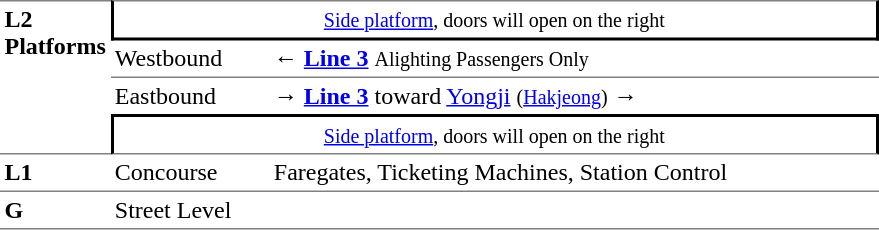<table table border=0 cellspacing=0 cellpadding=3>
<tr>
<td style="border-top:solid 1px gray;border-bottom:solid 1px gray;" rowspan=4 valign=top><strong>L2<br>Platforms</strong></td>
<td style="border-top:solid 1px gray;border-right:solid 2px black;border-left:solid 2px black;border-bottom:solid 2px black;text-align:center;" colspan=2><small><a href='#'>Side platform</a>, doors will open on the right</small></td>
</tr>
<tr>
<td style="border-bottom:solid 1px gray;">Westbound</td>
<td style="border-bottom:solid 1px gray;">← <a href='#'><span><span><strong>Line 3</strong></span></span></a> <small>Alighting Passengers Only</small></td>
</tr>
<tr>
<td>Eastbound</td>
<td><span>→</span> <a href='#'><span><span><strong>Line 3</strong></span></span></a> toward <a href='#'>Yongji</a> <small>(<a href='#'>Hakjeong</a>)</small> →</td>
</tr>
<tr>
<td style="border-top:solid 2px black;border-right:solid 2px black;border-left:solid 2px black;border-bottom:solid 1px gray;text-align:center;" colspan=2><small><a href='#'>Side platform</a>, doors will open on the right</small></td>
</tr>
<tr>
<td style="border-bottom:solid 1px gray;" width=50 valign=top><strong>L1</strong></td>
<td style="border-bottom:solid 1px gray;" width=100 valign=top>Concourse</td>
<td style="border-bottom:solid 1px gray;" width=400 valign=top>Faregates, Ticketing Machines, Station Control</td>
</tr>
<tr>
<td style="border-bottom:solid 1px gray;" width=50 valign=top><strong>G</strong></td>
<td style="border-bottom:solid 1px gray;" width=100 valign=top>Street Level</td>
<td style="border-bottom:solid 1px gray;" width=400 valign=top></td>
</tr>
</table>
